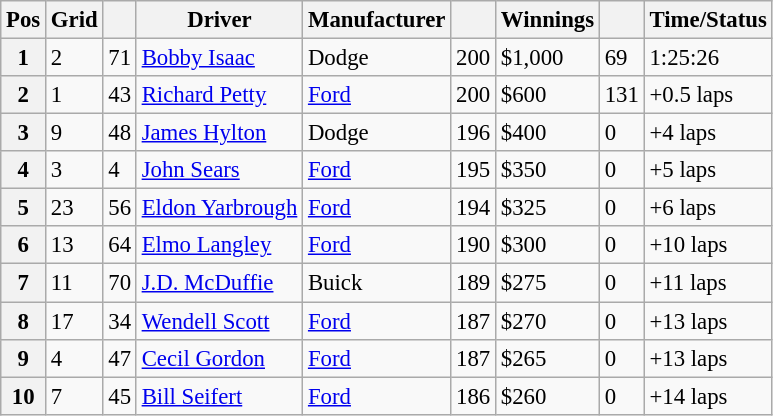<table class="sortable wikitable" style="font-size:95%">
<tr>
<th>Pos</th>
<th>Grid</th>
<th></th>
<th>Driver</th>
<th>Manufacturer</th>
<th></th>
<th>Winnings</th>
<th></th>
<th>Time/Status</th>
</tr>
<tr>
<th>1</th>
<td>2</td>
<td>71</td>
<td><a href='#'>Bobby Isaac</a></td>
<td>Dodge</td>
<td>200</td>
<td>$1,000</td>
<td>69</td>
<td>1:25:26</td>
</tr>
<tr>
<th>2</th>
<td>1</td>
<td>43</td>
<td><a href='#'>Richard Petty</a></td>
<td><a href='#'>Ford</a></td>
<td>200</td>
<td>$600</td>
<td>131</td>
<td>+0.5 laps</td>
</tr>
<tr>
<th>3</th>
<td>9</td>
<td>48</td>
<td><a href='#'>James Hylton</a></td>
<td>Dodge</td>
<td>196</td>
<td>$400</td>
<td>0</td>
<td>+4 laps</td>
</tr>
<tr>
<th>4</th>
<td>3</td>
<td>4</td>
<td><a href='#'>John Sears</a></td>
<td><a href='#'>Ford</a></td>
<td>195</td>
<td>$350</td>
<td>0</td>
<td>+5 laps</td>
</tr>
<tr>
<th>5</th>
<td>23</td>
<td>56</td>
<td><a href='#'>Eldon Yarbrough</a></td>
<td><a href='#'>Ford</a></td>
<td>194</td>
<td>$325</td>
<td>0</td>
<td>+6 laps</td>
</tr>
<tr>
<th>6</th>
<td>13</td>
<td>64</td>
<td><a href='#'>Elmo Langley</a></td>
<td><a href='#'>Ford</a></td>
<td>190</td>
<td>$300</td>
<td>0</td>
<td>+10 laps</td>
</tr>
<tr>
<th>7</th>
<td>11</td>
<td>70</td>
<td><a href='#'>J.D. McDuffie</a></td>
<td>Buick</td>
<td>189</td>
<td>$275</td>
<td>0</td>
<td>+11 laps</td>
</tr>
<tr>
<th>8</th>
<td>17</td>
<td>34</td>
<td><a href='#'>Wendell Scott</a></td>
<td><a href='#'>Ford</a></td>
<td>187</td>
<td>$270</td>
<td>0</td>
<td>+13 laps</td>
</tr>
<tr>
<th>9</th>
<td>4</td>
<td>47</td>
<td><a href='#'>Cecil Gordon</a></td>
<td><a href='#'>Ford</a></td>
<td>187</td>
<td>$265</td>
<td>0</td>
<td>+13 laps</td>
</tr>
<tr>
<th>10</th>
<td>7</td>
<td>45</td>
<td><a href='#'>Bill Seifert</a></td>
<td><a href='#'>Ford</a></td>
<td>186</td>
<td>$260</td>
<td>0</td>
<td>+14 laps</td>
</tr>
</table>
